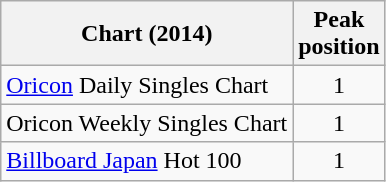<table class="wikitable sortable">
<tr>
<th>Chart (2014)</th>
<th>Peak<br>position</th>
</tr>
<tr>
<td><a href='#'>Oricon</a> Daily Singles Chart</td>
<td align="center">1</td>
</tr>
<tr>
<td>Oricon Weekly Singles Chart</td>
<td align="center">1</td>
</tr>
<tr>
<td><a href='#'>Billboard Japan</a> Hot 100</td>
<td align="center">1</td>
</tr>
</table>
